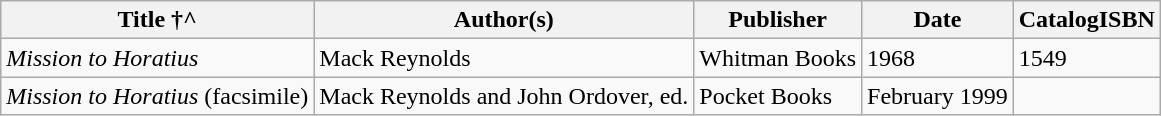<table class="wikitable">
<tr>
<th>Title †^</th>
<th>Author(s)</th>
<th>Publisher</th>
<th>Date</th>
<th>CatalogISBN</th>
</tr>
<tr>
<td><em>Mission to Horatius</em></td>
<td>Mack Reynolds</td>
<td>Whitman Books</td>
<td>1968</td>
<td>1549</td>
</tr>
<tr>
<td><em>Mission to Horatius</em> (facsimile)</td>
<td>Mack Reynolds and John Ordover, ed.</td>
<td>Pocket Books</td>
<td>February 1999</td>
<td></td>
</tr>
</table>
